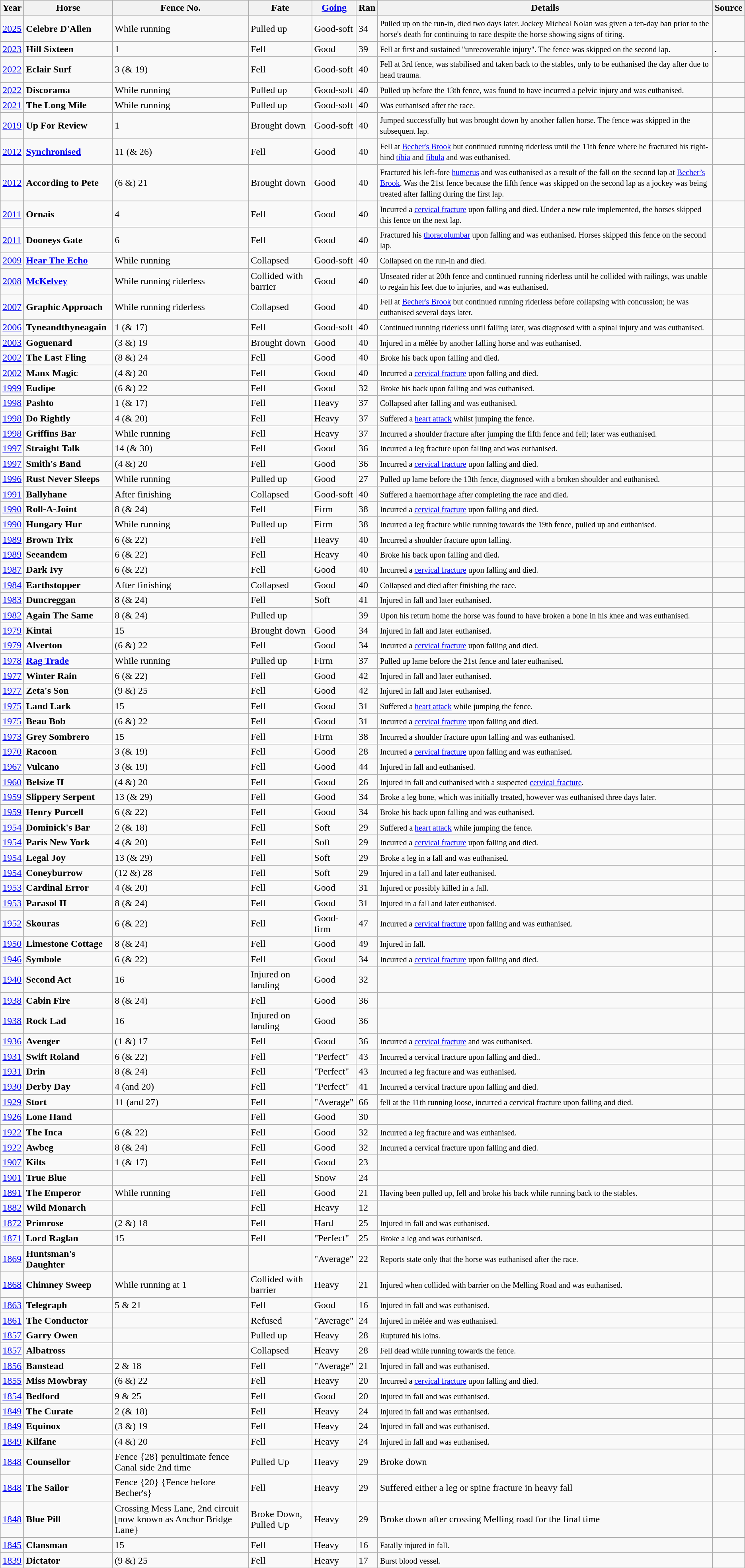<table class="wikitable sortable">
<tr>
<th>Year</th>
<th>Horse</th>
<th>Fence No.</th>
<th>Fate</th>
<th><a href='#'>Going</a></th>
<th>Ran</th>
<th>Details</th>
<th>Source</th>
</tr>
<tr>
<td><a href='#'>2025</a></td>
<td><strong>Celebre D'Allen	</strong></td>
<td>While running</td>
<td>Pulled up</td>
<td>Good-soft</td>
<td>34</td>
<td><small>Pulled up on the run-in, died two days later. Jockey Micheal Nolan was given a ten-day ban prior to the horse's death for continuing to race despite the horse showing signs of tiring.</small></td>
<td></td>
</tr>
<tr>
<td><a href='#'>2023</a></td>
<td><strong>Hill Sixteen</strong></td>
<td>1</td>
<td>Fell</td>
<td>Good</td>
<td>39</td>
<td><small>Fell at first and sustained "unrecoverable injury". The fence was skipped on the second lap.</small></td>
<td>.</td>
</tr>
<tr>
<td><a href='#'>2022</a></td>
<td><strong>Eclair Surf</strong></td>
<td>3 (& 19)</td>
<td>Fell</td>
<td>Good-soft</td>
<td>40</td>
<td><small>Fell at 3rd fence, was stabilised and taken back to the stables, only to be euthanised the day after due to head trauma.</small></td>
<td></td>
</tr>
<tr>
<td><a href='#'>2022</a></td>
<td><strong>Discorama</strong></td>
<td>While running</td>
<td>Pulled up</td>
<td>Good-soft</td>
<td>40</td>
<td><small>Pulled up before the 13th fence, was found to have incurred a pelvic injury and was euthanised.</small></td>
<td></td>
</tr>
<tr>
<td><a href='#'>2021</a></td>
<td><strong>The Long Mile</strong></td>
<td>While running</td>
<td>Pulled up</td>
<td>Good-soft</td>
<td>40</td>
<td><small>Was euthanised after the race.</small></td>
<td></td>
</tr>
<tr>
<td><a href='#'>2019</a></td>
<td><strong>Up For Review</strong></td>
<td>1</td>
<td>Brought down</td>
<td>Good-soft</td>
<td>40</td>
<td><small>Jumped successfully but was brought down by another fallen horse.  The fence was skipped in the subsequent lap.</small></td>
<td></td>
</tr>
<tr>
<td><a href='#'>2012</a></td>
<td><strong><a href='#'>Synchronised</a></strong></td>
<td>11 (& 26)</td>
<td>Fell</td>
<td>Good</td>
<td>40</td>
<td><small>Fell at <a href='#'>Becher's Brook</a> but continued running riderless until the 11th fence where he fractured his right-hind <a href='#'>tibia</a> and <a href='#'>fibula</a> and was euthanised.</small></td>
<td></td>
</tr>
<tr>
<td><a href='#'>2012</a></td>
<td><strong>According to Pete</strong></td>
<td>(6 &) 21</td>
<td>Brought down</td>
<td>Good</td>
<td>40</td>
<td><small>Fractured his left-fore <a href='#'>humerus</a> and was euthanised as a result of the fall on the second lap at <a href='#'>Becher’s Brook</a>.  Was the 21st fence because the fifth fence was skipped on the second lap as a jockey was being treated after falling during the first lap.</small></td>
<td></td>
</tr>
<tr>
<td><a href='#'>2011</a></td>
<td><strong>Ornais</strong></td>
<td>4</td>
<td>Fell</td>
<td>Good</td>
<td>40</td>
<td><small>Incurred a <a href='#'>cervical fracture</a> upon falling and died.  Under a new rule implemented, the horses skipped this fence on the next lap.</small></td>
<td></td>
</tr>
<tr>
<td><a href='#'>2011</a></td>
<td><strong>Dooneys Gate</strong></td>
<td>6</td>
<td>Fell</td>
<td>Good</td>
<td>40</td>
<td><small>Fractured his <a href='#'>thoracolumbar</a> upon falling and was euthanised.  Horses skipped this fence on the second lap.</small></td>
<td></td>
</tr>
<tr>
<td><a href='#'>2009</a></td>
<td><strong><a href='#'>Hear The Echo</a></strong></td>
<td>While running</td>
<td>Collapsed</td>
<td>Good-soft</td>
<td>40</td>
<td><small>Collapsed on the run-in and died.</small></td>
<td></td>
</tr>
<tr>
<td><a href='#'>2008</a></td>
<td><strong><a href='#'>McKelvey</a></strong></td>
<td>While running riderless</td>
<td>Collided with barrier</td>
<td>Good</td>
<td>40</td>
<td><small>Unseated rider at 20th fence and continued running riderless until he collided with railings, was unable to regain his feet due to injuries, and was euthanised.</small></td>
<td></td>
</tr>
<tr>
<td><a href='#'>2007</a></td>
<td><strong>Graphic Approach</strong></td>
<td>While running riderless</td>
<td>Collapsed</td>
<td>Good</td>
<td>40</td>
<td><small>Fell at <a href='#'>Becher's Brook</a> but continued running riderless before collapsing with concussion; he was euthanised several days later.</small></td>
<td></td>
</tr>
<tr>
<td><a href='#'>2006</a></td>
<td><strong>Tyneandthyneagain</strong></td>
<td>1 (& 17)</td>
<td>Fell</td>
<td>Good-soft</td>
<td>40</td>
<td><small>Continued running riderless until falling later, was diagnosed with a spinal injury and was euthanised.</small></td>
<td></td>
</tr>
<tr>
<td><a href='#'>2003</a></td>
<td><strong>Goguenard</strong></td>
<td>(3 &) 19</td>
<td>Brought down</td>
<td>Good</td>
<td>40</td>
<td><small>Injured in a mêlée by another falling horse and was euthanised.</small></td>
<td></td>
</tr>
<tr>
<td><a href='#'>2002</a></td>
<td><strong>The Last Fling</strong></td>
<td>(8 &) 24</td>
<td>Fell</td>
<td>Good</td>
<td>40</td>
<td><small>Broke his back upon falling and died.</small></td>
<td></td>
</tr>
<tr>
<td><a href='#'>2002</a></td>
<td><strong>Manx Magic</strong></td>
<td>(4 &) 20</td>
<td>Fell</td>
<td>Good</td>
<td>40</td>
<td><small>Incurred a <a href='#'>cervical fracture</a> upon falling and died.</small></td>
<td></td>
</tr>
<tr>
<td><a href='#'>1999</a></td>
<td><strong>Eudipe</strong></td>
<td>(6 &) 22</td>
<td>Fell</td>
<td>Good</td>
<td>32</td>
<td><small>Broke his back upon falling and was euthanised.</small></td>
<td></td>
</tr>
<tr>
<td><a href='#'>1998</a></td>
<td><strong>Pashto</strong></td>
<td>1 (& 17)</td>
<td>Fell</td>
<td>Heavy</td>
<td>37</td>
<td><small>Collapsed after falling and was euthanised.</small></td>
<td></td>
</tr>
<tr>
<td><a href='#'>1998</a></td>
<td><strong>Do Rightly</strong></td>
<td>4 (& 20)</td>
<td>Fell</td>
<td>Heavy</td>
<td>37</td>
<td><small>Suffered a <a href='#'>heart attack</a> whilst jumping the fence.</small></td>
<td></td>
</tr>
<tr>
<td><a href='#'>1998</a></td>
<td><strong>Griffins Bar</strong></td>
<td>While running</td>
<td>Fell</td>
<td>Heavy</td>
<td>37</td>
<td><small>Incurred a shoulder fracture after jumping the fifth fence and fell; later was euthanised.</small></td>
<td></td>
</tr>
<tr>
<td><a href='#'>1997</a></td>
<td><strong>Straight Talk</strong></td>
<td>14 (& 30)</td>
<td>Fell</td>
<td>Good</td>
<td>36</td>
<td><small>Incurred a leg fracture upon falling and was euthanised.</small></td>
<td></td>
</tr>
<tr>
<td><a href='#'>1997</a></td>
<td><strong>Smith's Band</strong></td>
<td>(4 &) 20</td>
<td>Fell</td>
<td>Good</td>
<td>36</td>
<td><small>Incurred a <a href='#'>cervical fracture</a> upon falling and died.</small></td>
<td></td>
</tr>
<tr>
<td><a href='#'>1996</a></td>
<td><strong>Rust Never Sleeps</strong></td>
<td>While running</td>
<td>Pulled up</td>
<td>Good</td>
<td>27</td>
<td><small>Pulled up lame before the 13th fence, diagnosed with a broken shoulder and euthanised.</small></td>
<td></td>
</tr>
<tr>
<td><a href='#'>1991</a></td>
<td><strong>Ballyhane</strong></td>
<td>After finishing</td>
<td>Collapsed</td>
<td>Good-soft</td>
<td>40</td>
<td><small>Suffered a haemorrhage after completing the race and died.</small></td>
<td></td>
</tr>
<tr>
<td><a href='#'>1990</a></td>
<td><strong>Roll-A-Joint</strong></td>
<td>8 (& 24)</td>
<td>Fell</td>
<td>Firm</td>
<td>38</td>
<td><small>Incurred a <a href='#'>cervical fracture</a> upon falling and died.</small></td>
<td></td>
</tr>
<tr>
<td><a href='#'>1990</a></td>
<td><strong>Hungary Hur</strong></td>
<td>While running</td>
<td>Pulled up</td>
<td>Firm</td>
<td>38</td>
<td><small>Incurred a leg fracture while running towards the 19th fence, pulled up and euthanised.</small></td>
<td></td>
</tr>
<tr>
<td><a href='#'>1989</a></td>
<td><strong>Brown Trix</strong></td>
<td>6 (& 22)</td>
<td>Fell</td>
<td>Heavy</td>
<td>40</td>
<td><small>Incurred a shoulder fracture upon falling.</small></td>
<td></td>
</tr>
<tr>
<td><a href='#'>1989</a></td>
<td><strong>Seeandem</strong></td>
<td>6 (& 22)</td>
<td>Fell</td>
<td>Heavy</td>
<td>40</td>
<td><small>Broke his back upon falling and died.</small></td>
<td></td>
</tr>
<tr>
<td><a href='#'>1987</a></td>
<td><strong>Dark Ivy</strong></td>
<td>6 (& 22)</td>
<td>Fell</td>
<td>Good</td>
<td>40</td>
<td><small>Incurred a <a href='#'>cervical fracture</a> upon falling and died.</small></td>
<td></td>
</tr>
<tr>
<td><a href='#'>1984</a></td>
<td><strong>Earthstopper</strong></td>
<td>After finishing</td>
<td>Collapsed</td>
<td>Good</td>
<td>40</td>
<td><small>Collapsed and died after finishing the race.</small></td>
<td></td>
</tr>
<tr>
<td><a href='#'>1983</a></td>
<td><strong>Duncreggan</strong></td>
<td>8 (& 24)</td>
<td>Fell</td>
<td>Soft</td>
<td>41</td>
<td><small>Injured in fall and later euthanised.</small></td>
<td></td>
</tr>
<tr>
<td><a href='#'>1982</a></td>
<td><strong>Again The Same</strong></td>
<td>8 (& 24)</td>
<td>Pulled up</td>
<td></td>
<td>39</td>
<td><small>Upon his return home the horse was found to have broken a bone in his knee and was euthanised.</small></td>
<td></td>
</tr>
<tr>
<td><a href='#'>1979</a></td>
<td><strong>Kintai</strong></td>
<td>15</td>
<td>Brought down</td>
<td>Good</td>
<td>34</td>
<td><small>Injured in fall and later euthanised.</small></td>
<td></td>
</tr>
<tr>
<td><a href='#'>1979</a></td>
<td><strong>Alverton</strong></td>
<td>(6 &) 22</td>
<td>Fell</td>
<td>Good</td>
<td>34</td>
<td><small>Incurred a <a href='#'>cervical fracture</a> upon falling and died.</small></td>
<td></td>
</tr>
<tr>
<td><a href='#'>1978</a></td>
<td><strong><a href='#'>Rag Trade</a></strong></td>
<td>While running</td>
<td>Pulled up</td>
<td>Firm</td>
<td>37</td>
<td><small>Pulled up lame before the 21st fence and later euthanised.</small></td>
<td></td>
</tr>
<tr>
<td><a href='#'>1977</a></td>
<td><strong>Winter Rain</strong></td>
<td>6 (& 22)</td>
<td>Fell</td>
<td>Good</td>
<td>42</td>
<td><small>Injured in fall and later euthanised.</small></td>
<td></td>
</tr>
<tr>
<td><a href='#'>1977</a></td>
<td><strong>Zeta's Son</strong></td>
<td>(9 &) 25</td>
<td>Fell</td>
<td>Good</td>
<td>42</td>
<td><small>Injured in fall and later euthanised.</small></td>
<td></td>
</tr>
<tr>
<td><a href='#'>1975</a></td>
<td><strong>Land Lark</strong></td>
<td>15</td>
<td>Fell</td>
<td>Good</td>
<td>31</td>
<td><small>Suffered a <a href='#'>heart attack</a> while jumping the fence.</small></td>
<td></td>
</tr>
<tr>
<td><a href='#'>1975</a></td>
<td><strong>Beau Bob</strong></td>
<td>(6 &) 22</td>
<td>Fell</td>
<td>Good</td>
<td>31</td>
<td><small>Incurred a <a href='#'>cervical fracture</a> upon falling and died.</small></td>
<td></td>
</tr>
<tr>
<td><a href='#'>1973</a></td>
<td><strong>Grey Sombrero</strong></td>
<td>15</td>
<td>Fell</td>
<td>Firm</td>
<td>38</td>
<td><small>Incurred a shoulder fracture upon falling and was euthanised.</small></td>
<td></td>
</tr>
<tr>
<td><a href='#'>1970</a></td>
<td><strong>Racoon</strong></td>
<td>3 (& 19)</td>
<td>Fell</td>
<td>Good</td>
<td>28</td>
<td><small>Incurred a <a href='#'>cervical fracture</a> upon falling and was euthanised.</small></td>
<td></td>
</tr>
<tr>
<td><a href='#'>1967</a></td>
<td><strong>Vulcano</strong></td>
<td>3 (& 19)</td>
<td>Fell</td>
<td>Good</td>
<td>44</td>
<td><small>Injured in fall and euthanised.</small></td>
<td></td>
</tr>
<tr>
<td><a href='#'>1960</a></td>
<td><strong>Belsize II</strong></td>
<td>(4 &) 20</td>
<td>Fell</td>
<td>Good</td>
<td>26</td>
<td><small> Injured in fall and euthanised with a suspected <a href='#'>cervical fracture</a>. </small></td>
<td></td>
</tr>
<tr>
<td><a href='#'>1959</a></td>
<td><strong>Slippery Serpent</strong></td>
<td>13 (& 29)</td>
<td>Fell</td>
<td>Good</td>
<td>34</td>
<td><small>Broke a leg bone, which was initially treated, however was euthanised three days later. </small></td>
<td></td>
</tr>
<tr>
<td><a href='#'>1959</a></td>
<td><strong>Henry Purcell</strong></td>
<td>6 (& 22)</td>
<td>Fell</td>
<td>Good</td>
<td>34</td>
<td><small>Broke his back upon falling and was euthanised.</small></td>
<td></td>
</tr>
<tr>
<td><a href='#'>1954</a></td>
<td><strong>Dominick's Bar</strong></td>
<td>2 (& 18)</td>
<td>Fell</td>
<td>Soft</td>
<td>29</td>
<td><small>Suffered a <a href='#'>heart attack</a> while jumping the fence.</small></td>
<td></td>
</tr>
<tr>
<td><a href='#'>1954</a></td>
<td><strong>Paris New York</strong></td>
<td>4 (& 20)</td>
<td>Fell</td>
<td>Soft</td>
<td>29</td>
<td><small>Incurred a <a href='#'>cervical fracture</a> upon falling and died.</small></td>
<td></td>
</tr>
<tr>
<td><a href='#'>1954</a></td>
<td><strong>Legal Joy</strong></td>
<td>13 (& 29)</td>
<td>Fell</td>
<td>Soft</td>
<td>29</td>
<td><small>Broke a leg in a fall and was euthanised.</small></td>
<td></td>
</tr>
<tr>
<td><a href='#'>1954</a></td>
<td><strong>Coneyburrow</strong></td>
<td>(12 &) 28</td>
<td>Fell</td>
<td>Soft</td>
<td>29</td>
<td><small>Injured in a fall and later euthanised.</small></td>
<td></td>
</tr>
<tr>
<td><a href='#'>1953</a></td>
<td><strong>Cardinal Error</strong></td>
<td>4 (& 20)</td>
<td>Fell</td>
<td>Good</td>
<td>31</td>
<td><small>Injured or possibly killed in a fall.</small></td>
<td></td>
</tr>
<tr>
<td><a href='#'>1953</a></td>
<td><strong>Parasol II</strong></td>
<td>8 (& 24)</td>
<td>Fell</td>
<td>Good</td>
<td>31</td>
<td><small>Injured in a fall and later euthanised.</small></td>
<td></td>
</tr>
<tr>
<td><a href='#'>1952</a></td>
<td><strong>Skouras</strong></td>
<td>6 (& 22)</td>
<td>Fell</td>
<td>Good-firm</td>
<td>47</td>
<td><small>Incurred a <a href='#'>cervical fracture</a> upon falling and was euthanised.</small></td>
<td></td>
</tr>
<tr>
<td><a href='#'>1950</a></td>
<td><strong>Limestone Cottage</strong></td>
<td>8 (& 24)</td>
<td>Fell</td>
<td>Good</td>
<td>49</td>
<td><small>Injured in fall.</small></td>
<td></td>
</tr>
<tr>
<td><a href='#'>1946</a></td>
<td><strong>Symbole</strong></td>
<td>6 (& 22)</td>
<td>Fell</td>
<td>Good</td>
<td>34</td>
<td><small>Incurred a <a href='#'>cervical fracture</a> upon falling and died.</small></td>
<td></td>
</tr>
<tr>
<td><a href='#'>1940</a></td>
<td><strong>Second Act</strong></td>
<td>16</td>
<td>Injured on landing</td>
<td>Good</td>
<td>32</td>
<td></td>
<td></td>
</tr>
<tr>
<td><a href='#'>1938</a></td>
<td><strong>Cabin Fire</strong></td>
<td>8 (& 24)</td>
<td>Fell</td>
<td>Good</td>
<td>36</td>
<td></td>
<td></td>
</tr>
<tr>
<td><a href='#'>1938</a></td>
<td><strong>Rock Lad</strong></td>
<td>16</td>
<td>Injured on landing</td>
<td>Good</td>
<td>36</td>
<td></td>
<td></td>
</tr>
<tr>
<td><a href='#'>1936</a></td>
<td><strong>Avenger</strong></td>
<td>(1 &) 17</td>
<td>Fell</td>
<td>Good</td>
<td>36</td>
<td><small>Incurred a <a href='#'>cervical fracture</a> and was euthanised.</small></td>
<td></td>
</tr>
<tr>
<td><a href='#'>1931</a></td>
<td><strong>Swift Roland</strong></td>
<td>6 (& 22)</td>
<td>Fell</td>
<td>"Perfect"</td>
<td>43</td>
<td><small>Incurred a cervical fracture upon falling and died..</small></td>
<td></td>
</tr>
<tr>
<td><a href='#'>1931</a></td>
<td><strong>Drin</strong></td>
<td>8 (& 24)</td>
<td>Fell</td>
<td>"Perfect"</td>
<td>43</td>
<td><small>Incurred a leg fracture and was euthanised.</small></td>
<td></td>
</tr>
<tr>
<td><a href='#'>1930</a></td>
<td><strong>Derby Day</strong></td>
<td>4 (and 20)</td>
<td>Fell</td>
<td>"Perfect"</td>
<td>41</td>
<td><small>Incurred a cervical fracture upon falling and died.</small></td>
<td></td>
</tr>
<tr>
<td><a href='#'>1929</a></td>
<td><strong>Stort</strong></td>
<td>11 (and 27)</td>
<td>Fell</td>
<td>"Average"</td>
<td>66</td>
<td><small>fell at the 11th running loose, incurred a cervical fracture upon falling and died.</small></td>
<td></td>
</tr>
<tr>
<td><a href='#'>1926</a></td>
<td><strong>Lone Hand</strong></td>
<td></td>
<td>Fell</td>
<td>Good</td>
<td>30</td>
<td></td>
<td></td>
</tr>
<tr>
<td><a href='#'>1922</a></td>
<td><strong>The Inca</strong></td>
<td>6 (& 22)</td>
<td>Fell</td>
<td>Good</td>
<td>32</td>
<td><small>Incurred a leg fracture and was euthanised.</small></td>
<td></td>
</tr>
<tr>
<td><a href='#'>1922</a></td>
<td><strong>Awbeg</strong></td>
<td>8 (& 24)</td>
<td>Fell</td>
<td>Good</td>
<td>32</td>
<td><small>Incurred a cervical fracture upon falling and died.</small></td>
<td></td>
</tr>
<tr>
<td><a href='#'>1907</a></td>
<td><strong>Kilts</strong></td>
<td>1 (& 17)</td>
<td>Fell</td>
<td>Good</td>
<td>23</td>
<td></td>
<td></td>
</tr>
<tr>
<td><a href='#'>1901</a></td>
<td><strong>True Blue</strong></td>
<td></td>
<td>Fell</td>
<td>Snow</td>
<td>24</td>
<td></td>
<td></td>
</tr>
<tr>
<td><a href='#'>1891</a></td>
<td><strong>The Emperor</strong></td>
<td>While running</td>
<td>Fell</td>
<td>Good</td>
<td>21</td>
<td><small>Having been pulled up, fell and broke his back while running back to the stables.</small></td>
<td></td>
</tr>
<tr>
<td><a href='#'>1882</a></td>
<td><strong>Wild Monarch</strong></td>
<td></td>
<td>Fell</td>
<td>Heavy</td>
<td>12</td>
<td></td>
<td></td>
</tr>
<tr>
<td><a href='#'>1872</a></td>
<td><strong>Primrose</strong></td>
<td>(2 &) 18</td>
<td>Fell</td>
<td>Hard</td>
<td>25</td>
<td><small>Injured in fall and was euthanised.</small></td>
<td></td>
</tr>
<tr>
<td><a href='#'>1871</a></td>
<td><strong>Lord Raglan</strong></td>
<td>15</td>
<td>Fell</td>
<td>"Perfect"</td>
<td>25</td>
<td><small>Broke a leg and was euthanised.</small></td>
<td></td>
</tr>
<tr>
<td><a href='#'>1869</a></td>
<td><strong>Huntsman's Daughter</strong></td>
<td></td>
<td></td>
<td>"Average"</td>
<td>22</td>
<td><small>Reports state only that the horse was euthanised after the race.</small></td>
<td></td>
</tr>
<tr>
<td><a href='#'>1868</a></td>
<td><strong>Chimney Sweep</strong></td>
<td>While running at 1</td>
<td>Collided with barrier</td>
<td>Heavy</td>
<td>21</td>
<td><small>Injured when collided with barrier on the Melling Road and was euthanised.</small></td>
<td></td>
</tr>
<tr>
<td><a href='#'>1863</a></td>
<td><strong>Telegraph</strong></td>
<td>5 & 21</td>
<td>Fell</td>
<td>Good</td>
<td>16</td>
<td><small>Injured in fall and was euthanised.</small></td>
<td></td>
</tr>
<tr>
<td><a href='#'>1861</a></td>
<td><strong>The Conductor</strong></td>
<td></td>
<td>Refused</td>
<td>"Average"</td>
<td>24</td>
<td><small>Injured in mêlée and was euthanised.</small></td>
<td></td>
</tr>
<tr>
<td><a href='#'>1857</a></td>
<td><strong>Garry Owen</strong></td>
<td></td>
<td>Pulled up</td>
<td>Heavy</td>
<td>28</td>
<td><small>Ruptured his loins.</small></td>
<td></td>
</tr>
<tr>
<td><a href='#'>1857</a></td>
<td><strong>Albatross</strong></td>
<td></td>
<td>Collapsed</td>
<td>Heavy</td>
<td>28</td>
<td><small>Fell dead while running towards the fence.</small></td>
<td></td>
</tr>
<tr>
<td><a href='#'>1856</a></td>
<td><strong>Banstead</strong></td>
<td>2 & 18</td>
<td>Fell</td>
<td>"Average"</td>
<td>21</td>
<td><small>Injured in fall and was euthanised.</small></td>
<td></td>
</tr>
<tr>
<td><a href='#'>1855</a></td>
<td><strong>Miss Mowbray</strong></td>
<td>(6 &) 22</td>
<td>Fell</td>
<td>Heavy</td>
<td>20</td>
<td><small>Incurred a <a href='#'>cervical fracture</a> upon falling and died.</small></td>
</tr>
<tr>
<td><a href='#'>1854</a></td>
<td><strong>Bedford</strong></td>
<td>9 & 25</td>
<td>Fell</td>
<td>Good</td>
<td>20</td>
<td><small>Injured in fall and was euthanised.</small></td>
<td></td>
</tr>
<tr>
<td><a href='#'>1849</a></td>
<td><strong>The Curate</strong></td>
<td>2 (& 18)</td>
<td>Fell</td>
<td>Heavy</td>
<td>24</td>
<td><small>Injured in fall and was euthanised.</small></td>
<td></td>
</tr>
<tr>
<td><a href='#'>1849</a></td>
<td><strong>Equinox</strong></td>
<td>(3 &) 19</td>
<td>Fell</td>
<td>Heavy</td>
<td>24</td>
<td><small>Injured in fall and was euthanised.</small></td>
<td></td>
</tr>
<tr>
<td><a href='#'>1849</a></td>
<td><strong>Kilfane</strong></td>
<td>(4 &) 20</td>
<td>Fell</td>
<td>Heavy</td>
<td>24</td>
<td><small>Injured in fall and was euthanised.</small></td>
<td></td>
</tr>
<tr>
<td><a href='#'>1848</a></td>
<td><strong>Counsellor</strong></td>
<td>Fence {28} penultimate fence Canal side 2nd time</td>
<td>Pulled Up</td>
<td>Heavy</td>
<td>29</td>
<td>Broke down</td>
<td></td>
</tr>
<tr>
<td><a href='#'>1848</a></td>
<td><strong>The Sailor</strong></td>
<td>Fence {20} {Fence before Becher's}</td>
<td>Fell</td>
<td>Heavy</td>
<td>29</td>
<td>Suffered either a leg or spine fracture in  heavy fall</td>
<td> </td>
</tr>
<tr>
<td><a href='#'>1848</a></td>
<td><strong>Blue Pill</strong></td>
<td>Crossing Mess Lane, 2nd circuit [now known as Anchor Bridge Lane}</td>
<td>Broke Down, Pulled Up</td>
<td>Heavy</td>
<td>29</td>
<td>Broke down after crossing Melling road for the final time</td>
<td></td>
</tr>
<tr>
<td><a href='#'>1845</a></td>
<td><strong>Clansman</strong></td>
<td>15</td>
<td>Fell</td>
<td>Heavy</td>
<td>16</td>
<td><small>Fatally injured in fall.</small></td>
<td></td>
</tr>
<tr>
<td><a href='#'>1839</a></td>
<td><strong>Dictator</strong></td>
<td>(9 &) 25</td>
<td>Fell</td>
<td>Heavy</td>
<td>17</td>
<td><small>Burst blood vessel.</small></td>
<td></td>
</tr>
</table>
